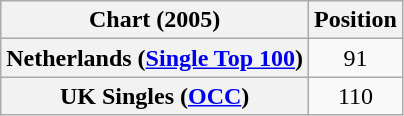<table class="wikitable sortable plainrowheaders">
<tr>
<th>Chart (2005)</th>
<th>Position</th>
</tr>
<tr>
<th scope="row"!>Netherlands (<a href='#'>Single Top 100</a>)</th>
<td align="center">91</td>
</tr>
<tr>
<th scope="row"!>UK Singles (<a href='#'>OCC</a>)</th>
<td align="center">110</td>
</tr>
</table>
